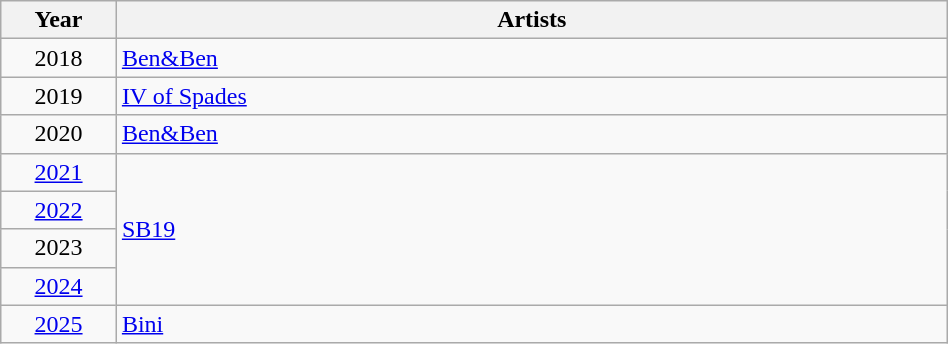<table class="wikitable sortable"  style="width:50%;">
<tr>
<th width=5%  scope="col">Year</th>
<th ! width=40%  scope="col">Artists</th>
</tr>
<tr>
<td align="center">2018</td>
<td><a href='#'>Ben&Ben</a></td>
</tr>
<tr>
<td align="center">2019</td>
<td><a href='#'>IV of Spades</a></td>
</tr>
<tr>
<td align="center">2020</td>
<td><a href='#'>Ben&Ben</a></td>
</tr>
<tr>
<td align="center"><a href='#'>2021</a></td>
<td rowspan=4><a href='#'>SB19</a></td>
</tr>
<tr>
<td align="center"><a href='#'>2022</a></td>
</tr>
<tr>
<td align="center">2023</td>
</tr>
<tr>
<td align="center"><a href='#'>2024</a></td>
</tr>
<tr>
<td align="center"><a href='#'>2025</a></td>
<td><a href='#'>Bini</a></td>
</tr>
</table>
